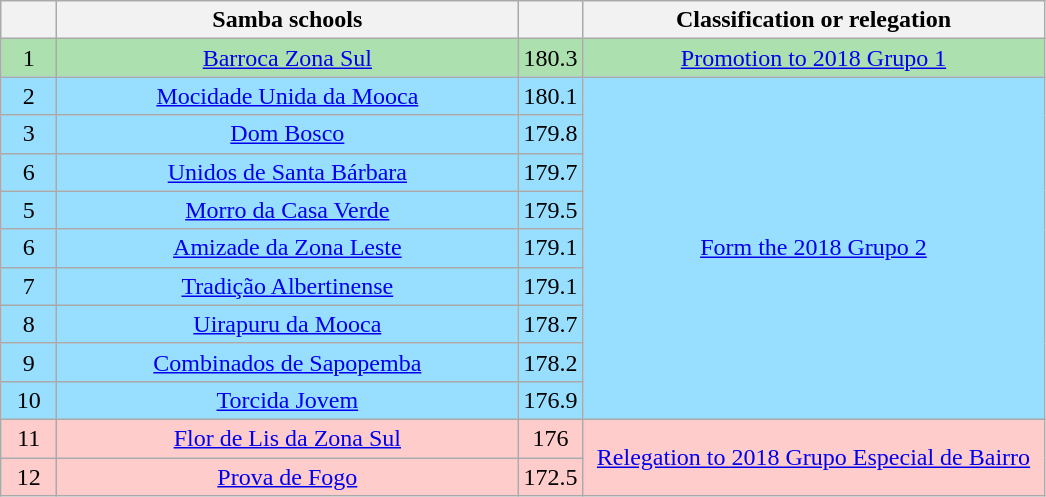<table class="wikitable">
<tr>
<th width="30"></th>
<th width="300">Samba schools</th>
<th width="20"></th>
<th width="300">Classification or relegation</th>
</tr>
<tr align="center">
<td bgcolor=ACE1AF>1</td>
<td bgcolor=ACE1AF><a href='#'>Barroca Zona Sul</a></td>
<td bgcolor=ACE1AF>180.3</td>
<td bgcolor="ACE1AF"><a href='#'><span>Promotion to 2018 Grupo 1</span></a></td>
</tr>
<tr align="center">
<td bgcolor=97DEFF>2</td>
<td bgcolor=97DEFF><a href='#'>Mocidade Unida da Mooca</a></td>
<td bgcolor=97DEFF>180.1</td>
<td rowspan="9" bgcolor=97DEFF><a href='#'><span>Form the 2018 Grupo 2</span></a></td>
</tr>
<tr align="center">
<td bgcolor=97DEFF>3</td>
<td bgcolor=97DEFF><a href='#'>Dom Bosco</a></td>
<td bgcolor=97DEFF>179.8</td>
</tr>
<tr align="center">
<td bgcolor=97DEFF>6</td>
<td bgcolor=97DEFF><a href='#'>Unidos de Santa Bárbara</a></td>
<td bgcolor=97DEFF>179.7</td>
</tr>
<tr align="center">
<td bgcolor=97DEFF>5</td>
<td bgcolor=97DEFF><a href='#'>Morro da Casa Verde</a></td>
<td bgcolor=97DEFF>179.5</td>
</tr>
<tr align="center">
<td bgcolor=97DEFF>6</td>
<td bgcolor=97DEFF><a href='#'>Amizade da Zona Leste</a></td>
<td bgcolor=97DEFF>179.1</td>
</tr>
<tr align="center">
<td bgcolor=97DEFF>7</td>
<td bgcolor=97DEFF><a href='#'>Tradição Albertinense</a></td>
<td bgcolor=97DEFF>179.1</td>
</tr>
<tr align="center">
<td bgcolor=97DEFF>8</td>
<td bgcolor=97DEFF><a href='#'>Uirapuru da Mooca</a></td>
<td bgcolor=97DEFF>178.7</td>
</tr>
<tr align="center">
<td bgcolor=97DEFF>9</td>
<td bgcolor=97DEFF><a href='#'>Combinados de Sapopemba</a></td>
<td bgcolor=97DEFF>178.2</td>
</tr>
<tr align="center">
<td bgcolor=97DEFF>10</td>
<td bgcolor=97DEFF><a href='#'>Torcida Jovem</a></td>
<td bgcolor=97DEFF>176.9</td>
</tr>
<tr align="center">
<td bgcolor=FFCCCC>11</td>
<td bgcolor=FFCCCC><a href='#'>Flor de Lis da Zona Sul</a></td>
<td bgcolor="FFCCCC">176</td>
<td rowspan="2" bgcolor=FFCCCC><a href='#'><span>Relegation to 2018 Grupo Especial de Bairro</span></a></td>
</tr>
<tr align="center">
<td bgcolor=FFCCCC>12</td>
<td bgcolor=FFCCCC><a href='#'>Prova de Fogo</a></td>
<td bgcolor="FFCCCC">172.5</td>
</tr>
</table>
